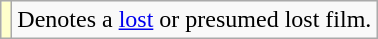<table class="wikitable">
<tr>
<td style="background:#ffc;"></td>
<td>Denotes a <a href='#'>lost</a> or presumed lost film.</td>
</tr>
</table>
